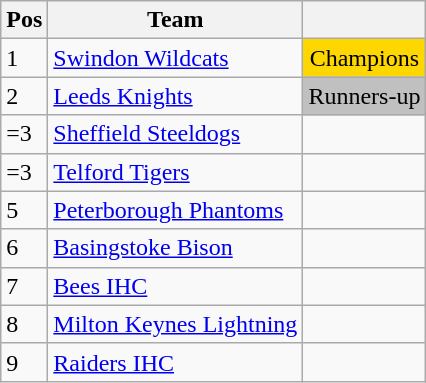<table class="wikitable">
<tr>
<th>Pos</th>
<th>Team</th>
<th></th>
</tr>
<tr>
<td>1</td>
<td><a href='#'>Swindon Wildcats</a></td>
<td style="background:#FFD700;" align="center">Champions</td>
</tr>
<tr>
<td>2</td>
<td><a href='#'>Leeds Knights</a></td>
<td style="background:#C0C0C0;" align="center">Runners-up</td>
</tr>
<tr>
<td>=3</td>
<td><a href='#'>Sheffield Steeldogs</a></td>
<td></td>
</tr>
<tr>
<td>=3</td>
<td><a href='#'>Telford Tigers</a></td>
<td></td>
</tr>
<tr>
<td>5</td>
<td><a href='#'>Peterborough Phantoms</a></td>
<td></td>
</tr>
<tr>
<td>6</td>
<td><a href='#'>Basingstoke Bison</a></td>
<td></td>
</tr>
<tr>
<td>7</td>
<td><a href='#'>Bees IHC</a></td>
<td></td>
</tr>
<tr>
<td>8</td>
<td><a href='#'>Milton Keynes Lightning</a></td>
<td></td>
</tr>
<tr>
<td>9</td>
<td><a href='#'>Raiders IHC</a></td>
<td></td>
</tr>
</table>
